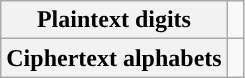<table class="wikitable plainrowheaders">
<tr>
<th scope="row">Plaintext digits</th>
<td></td>
</tr>
<tr>
<th scope="row">Ciphertext alphabets</th>
<td> </td>
</tr>
</table>
